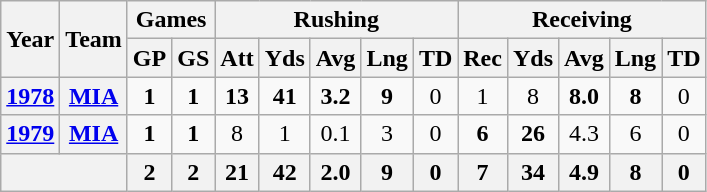<table class="wikitable" style="text-align:center;">
<tr>
<th rowspan="2">Year</th>
<th rowspan="2">Team</th>
<th colspan="2">Games</th>
<th colspan="5">Rushing</th>
<th colspan="5">Receiving</th>
</tr>
<tr>
<th>GP</th>
<th>GS</th>
<th>Att</th>
<th>Yds</th>
<th>Avg</th>
<th>Lng</th>
<th>TD</th>
<th>Rec</th>
<th>Yds</th>
<th>Avg</th>
<th>Lng</th>
<th>TD</th>
</tr>
<tr>
<th><a href='#'>1978</a></th>
<th><a href='#'>MIA</a></th>
<td><strong>1</strong></td>
<td><strong>1</strong></td>
<td><strong>13</strong></td>
<td><strong>41</strong></td>
<td><strong>3.2</strong></td>
<td><strong>9</strong></td>
<td>0</td>
<td>1</td>
<td>8</td>
<td><strong>8.0</strong></td>
<td><strong>8</strong></td>
<td>0</td>
</tr>
<tr>
<th><a href='#'>1979</a></th>
<th><a href='#'>MIA</a></th>
<td><strong>1</strong></td>
<td><strong>1</strong></td>
<td>8</td>
<td>1</td>
<td>0.1</td>
<td>3</td>
<td>0</td>
<td><strong>6</strong></td>
<td><strong>26</strong></td>
<td>4.3</td>
<td>6</td>
<td>0</td>
</tr>
<tr>
<th colspan="2"></th>
<th>2</th>
<th>2</th>
<th>21</th>
<th>42</th>
<th>2.0</th>
<th>9</th>
<th>0</th>
<th>7</th>
<th>34</th>
<th>4.9</th>
<th>8</th>
<th>0</th>
</tr>
</table>
